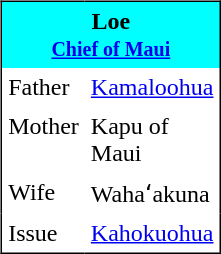<table tableborder="2" cellpadding="4" style="float:right; margin:5px 0 1em 1em; border:1px solid black; border-collapse:collapse; border-width:1px 1px 1px 1px; background:white; color:black;" width="10%">
<tr valign="top" style="background:#00FFFF;">
<th colspan="2"><strong>Loe</strong><br><small><a href='#'>Chief of Maui</a></small></th>
</tr>
<tr valign="top">
<td>Father</td>
<td><a href='#'>Kamaloohua</a></td>
</tr>
<tr valign="top">
<td>Mother</td>
<td>Kapu of Maui</td>
</tr>
<tr valign="top">
<td>Wife</td>
<td>Wahaʻakuna</td>
</tr>
<tr valign="top">
<td>Issue</td>
<td><a href='#'>Kahokuohua</a></td>
</tr>
<tr valign="top">
</tr>
</table>
